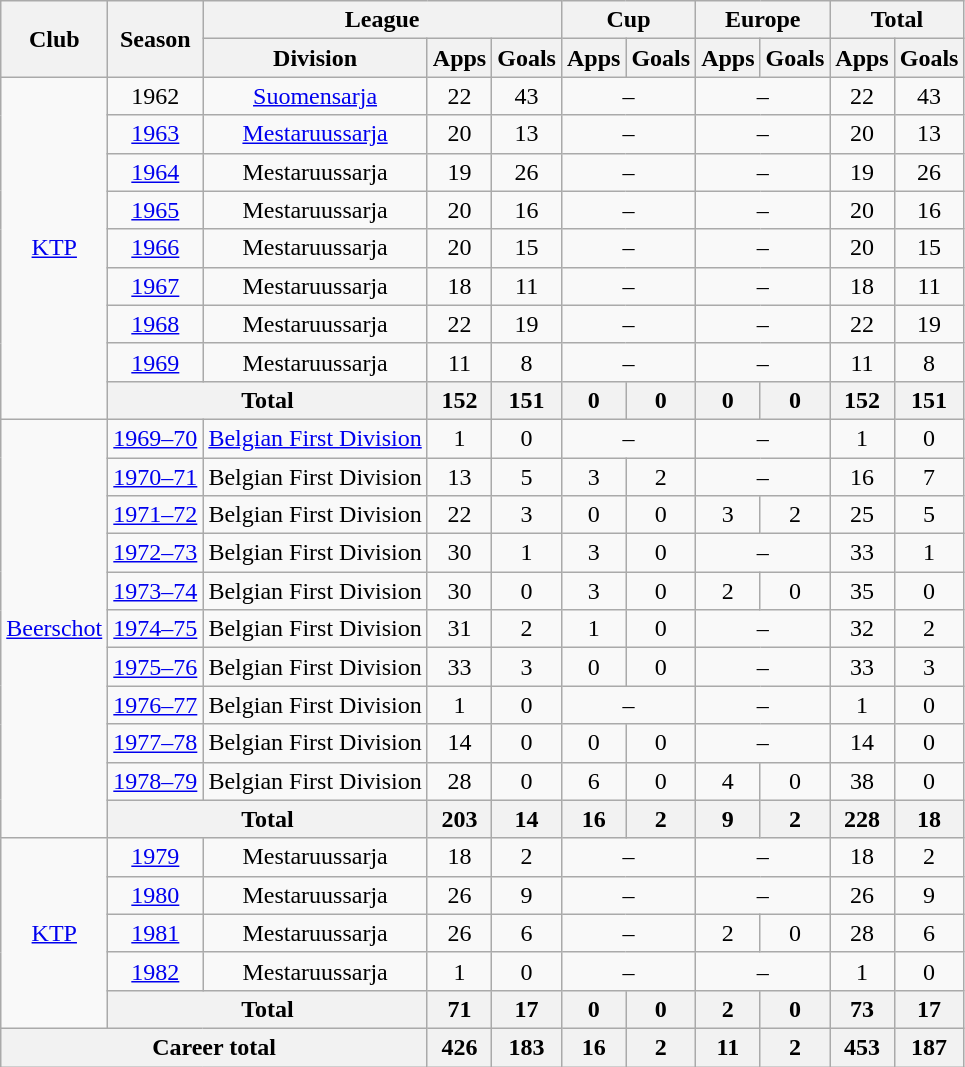<table class="wikitable" style="text-align:center">
<tr>
<th rowspan="2">Club</th>
<th rowspan="2">Season</th>
<th colspan="3">League</th>
<th colspan="2">Cup</th>
<th colspan="2">Europe</th>
<th colspan="2">Total</th>
</tr>
<tr>
<th>Division</th>
<th>Apps</th>
<th>Goals</th>
<th>Apps</th>
<th>Goals</th>
<th>Apps</th>
<th>Goals</th>
<th>Apps</th>
<th>Goals</th>
</tr>
<tr>
<td rowspan=9><a href='#'>KTP</a></td>
<td>1962</td>
<td><a href='#'>Suomensarja</a></td>
<td>22</td>
<td>43</td>
<td colspan=2>–</td>
<td colspan=2>–</td>
<td>22</td>
<td>43</td>
</tr>
<tr>
<td><a href='#'>1963</a></td>
<td><a href='#'>Mestaruussarja</a></td>
<td>20</td>
<td>13</td>
<td colspan=2>–</td>
<td colspan=2>–</td>
<td>20</td>
<td>13</td>
</tr>
<tr>
<td><a href='#'>1964</a></td>
<td>Mestaruussarja</td>
<td>19</td>
<td>26</td>
<td colspan=2>–</td>
<td colspan=2>–</td>
<td>19</td>
<td>26</td>
</tr>
<tr>
<td><a href='#'>1965</a></td>
<td>Mestaruussarja</td>
<td>20</td>
<td>16</td>
<td colspan=2>–</td>
<td colspan=2>–</td>
<td>20</td>
<td>16</td>
</tr>
<tr>
<td><a href='#'>1966</a></td>
<td>Mestaruussarja</td>
<td>20</td>
<td>15</td>
<td colspan=2>–</td>
<td colspan=2>–</td>
<td>20</td>
<td>15</td>
</tr>
<tr>
<td><a href='#'>1967</a></td>
<td>Mestaruussarja</td>
<td>18</td>
<td>11</td>
<td colspan=2>–</td>
<td colspan=2>–</td>
<td>18</td>
<td>11</td>
</tr>
<tr>
<td><a href='#'>1968</a></td>
<td>Mestaruussarja</td>
<td>22</td>
<td>19</td>
<td colspan=2>–</td>
<td colspan=2>–</td>
<td>22</td>
<td>19</td>
</tr>
<tr>
<td><a href='#'>1969</a></td>
<td>Mestaruussarja</td>
<td>11</td>
<td>8</td>
<td colspan=2>–</td>
<td colspan=2>–</td>
<td>11</td>
<td>8</td>
</tr>
<tr>
<th colspan=2>Total</th>
<th>152</th>
<th>151</th>
<th>0</th>
<th>0</th>
<th>0</th>
<th>0</th>
<th>152</th>
<th>151</th>
</tr>
<tr>
<td rowspan=11><a href='#'>Beerschot</a></td>
<td><a href='#'>1969–70</a></td>
<td><a href='#'>Belgian First Division</a></td>
<td>1</td>
<td>0</td>
<td colspan=2>–</td>
<td colspan=2>–</td>
<td>1</td>
<td>0</td>
</tr>
<tr>
<td><a href='#'>1970–71</a></td>
<td>Belgian First Division</td>
<td>13</td>
<td>5</td>
<td>3</td>
<td>2</td>
<td colspan=2>–</td>
<td>16</td>
<td>7</td>
</tr>
<tr>
<td><a href='#'>1971–72</a></td>
<td>Belgian First Division</td>
<td>22</td>
<td>3</td>
<td>0</td>
<td>0</td>
<td>3</td>
<td>2</td>
<td>25</td>
<td>5</td>
</tr>
<tr>
<td><a href='#'>1972–73</a></td>
<td>Belgian First Division</td>
<td>30</td>
<td>1</td>
<td>3</td>
<td>0</td>
<td colspan=2>–</td>
<td>33</td>
<td>1</td>
</tr>
<tr>
<td><a href='#'>1973–74</a></td>
<td>Belgian First Division</td>
<td>30</td>
<td>0</td>
<td>3</td>
<td>0</td>
<td>2</td>
<td>0</td>
<td>35</td>
<td>0</td>
</tr>
<tr>
<td><a href='#'>1974–75</a></td>
<td>Belgian First Division</td>
<td>31</td>
<td>2</td>
<td>1</td>
<td>0</td>
<td colspan=2>–</td>
<td>32</td>
<td>2</td>
</tr>
<tr>
<td><a href='#'>1975–76</a></td>
<td>Belgian First Division</td>
<td>33</td>
<td>3</td>
<td>0</td>
<td>0</td>
<td colspan=2>–</td>
<td>33</td>
<td>3</td>
</tr>
<tr>
<td><a href='#'>1976–77</a></td>
<td>Belgian First Division</td>
<td>1</td>
<td>0</td>
<td colspan=2>–</td>
<td colspan=2>–</td>
<td>1</td>
<td>0</td>
</tr>
<tr>
<td><a href='#'>1977–78</a></td>
<td>Belgian First Division</td>
<td>14</td>
<td>0</td>
<td>0</td>
<td>0</td>
<td colspan=2>–</td>
<td>14</td>
<td>0</td>
</tr>
<tr>
<td><a href='#'>1978–79</a></td>
<td>Belgian First Division</td>
<td>28</td>
<td>0</td>
<td>6</td>
<td>0</td>
<td>4</td>
<td>0</td>
<td>38</td>
<td>0</td>
</tr>
<tr>
<th colspan=2>Total</th>
<th>203</th>
<th>14</th>
<th>16</th>
<th>2</th>
<th>9</th>
<th>2</th>
<th>228</th>
<th>18</th>
</tr>
<tr>
<td rowspan=5><a href='#'>KTP</a></td>
<td><a href='#'>1979</a></td>
<td>Mestaruussarja</td>
<td>18</td>
<td>2</td>
<td colspan=2>–</td>
<td colspan=2>–</td>
<td>18</td>
<td>2</td>
</tr>
<tr>
<td><a href='#'>1980</a></td>
<td>Mestaruussarja</td>
<td>26</td>
<td>9</td>
<td colspan=2>–</td>
<td colspan=2>–</td>
<td>26</td>
<td>9</td>
</tr>
<tr>
<td><a href='#'>1981</a></td>
<td>Mestaruussarja</td>
<td>26</td>
<td>6</td>
<td colspan=2>–</td>
<td>2</td>
<td>0</td>
<td>28</td>
<td>6</td>
</tr>
<tr>
<td><a href='#'>1982</a></td>
<td>Mestaruussarja</td>
<td>1</td>
<td>0</td>
<td colspan=2>–</td>
<td colspan=2>–</td>
<td>1</td>
<td>0</td>
</tr>
<tr>
<th colspan=2>Total</th>
<th>71</th>
<th>17</th>
<th>0</th>
<th>0</th>
<th>2</th>
<th>0</th>
<th>73</th>
<th>17</th>
</tr>
<tr>
<th colspan="3">Career total</th>
<th>426</th>
<th>183</th>
<th>16</th>
<th>2</th>
<th>11</th>
<th>2</th>
<th>453</th>
<th>187</th>
</tr>
</table>
